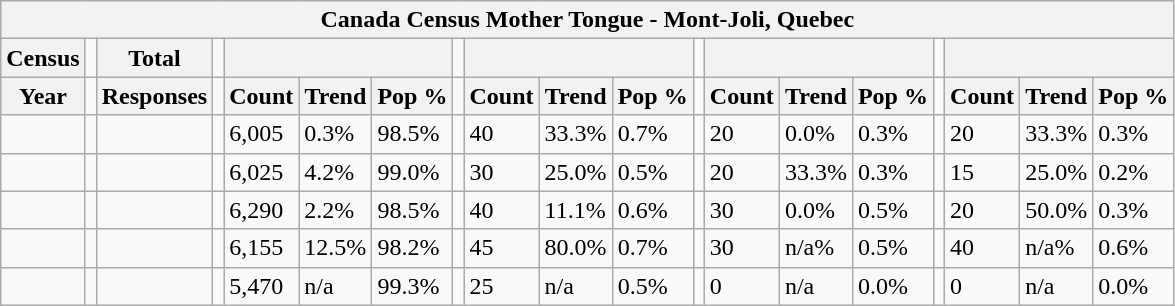<table class="wikitable">
<tr>
<th colspan="19">Canada Census Mother Tongue - Mont-Joli, Quebec</th>
</tr>
<tr>
<th>Census</th>
<td></td>
<th>Total</th>
<td colspan="1"></td>
<th colspan="3"></th>
<td colspan="1"></td>
<th colspan="3"></th>
<td colspan="1"></td>
<th colspan="3"></th>
<td colspan="1"></td>
<th colspan="3"></th>
</tr>
<tr>
<th>Year</th>
<td></td>
<th>Responses</th>
<td></td>
<th>Count</th>
<th>Trend</th>
<th>Pop %</th>
<td></td>
<th>Count</th>
<th>Trend</th>
<th>Pop %</th>
<td></td>
<th>Count</th>
<th>Trend</th>
<th>Pop %</th>
<td></td>
<th>Count</th>
<th>Trend</th>
<th>Pop %</th>
</tr>
<tr>
<td></td>
<td></td>
<td></td>
<td></td>
<td>6,005</td>
<td> 0.3%</td>
<td>98.5%</td>
<td></td>
<td>40</td>
<td> 33.3%</td>
<td>0.7%</td>
<td></td>
<td>20</td>
<td> 0.0%</td>
<td>0.3%</td>
<td></td>
<td>20</td>
<td> 33.3%</td>
<td>0.3%</td>
</tr>
<tr>
<td></td>
<td></td>
<td></td>
<td></td>
<td>6,025</td>
<td> 4.2%</td>
<td>99.0%</td>
<td></td>
<td>30</td>
<td> 25.0%</td>
<td>0.5%</td>
<td></td>
<td>20</td>
<td> 33.3%</td>
<td>0.3%</td>
<td></td>
<td>15</td>
<td> 25.0%</td>
<td>0.2%</td>
</tr>
<tr>
<td></td>
<td></td>
<td></td>
<td></td>
<td>6,290</td>
<td> 2.2%</td>
<td>98.5%</td>
<td></td>
<td>40</td>
<td> 11.1%</td>
<td>0.6%</td>
<td></td>
<td>30</td>
<td> 0.0%</td>
<td>0.5%</td>
<td></td>
<td>20</td>
<td> 50.0%</td>
<td>0.3%</td>
</tr>
<tr>
<td></td>
<td></td>
<td></td>
<td></td>
<td>6,155</td>
<td> 12.5%</td>
<td>98.2%</td>
<td></td>
<td>45</td>
<td> 80.0%</td>
<td>0.7%</td>
<td></td>
<td>30</td>
<td> n/a%</td>
<td>0.5%</td>
<td></td>
<td>40</td>
<td> n/a%</td>
<td>0.6%</td>
</tr>
<tr>
<td></td>
<td></td>
<td></td>
<td></td>
<td>5,470</td>
<td>n/a</td>
<td>99.3%</td>
<td></td>
<td>25</td>
<td>n/a</td>
<td>0.5%</td>
<td></td>
<td>0</td>
<td>n/a</td>
<td>0.0%</td>
<td></td>
<td>0</td>
<td>n/a</td>
<td>0.0%</td>
</tr>
</table>
